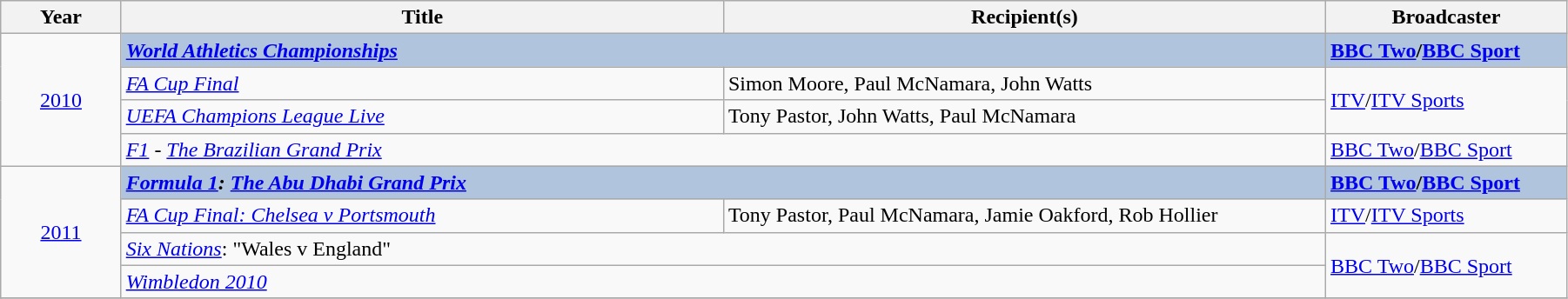<table class="wikitable" width="95%">
<tr>
<th width=5%>Year</th>
<th width=25%>Title</th>
<th width=25%><strong>Recipient(s)</strong></th>
<th width=10%><strong>Broadcaster</strong></th>
</tr>
<tr>
<td rowspan="4" style="text-align:center;"><a href='#'>2010</a></td>
<td colspan="2" style="background:#B0C4DE;"><strong><em><a href='#'>World Athletics Championships</a></em></strong></td>
<td style="background:#B0C4DE;"><strong><a href='#'>BBC Two</a>/<a href='#'>BBC Sport</a></strong></td>
</tr>
<tr>
<td><em><a href='#'>FA Cup Final</a></em></td>
<td>Simon Moore, Paul McNamara, John Watts</td>
<td rowspan="2"><a href='#'>ITV</a>/<a href='#'>ITV Sports</a></td>
</tr>
<tr>
<td><em><a href='#'>UEFA Champions League Live</a></em></td>
<td>Tony Pastor, John Watts, Paul McNamara</td>
</tr>
<tr>
<td colspan="2"><em><a href='#'>F1</a> - <a href='#'>The Brazilian Grand Prix</a></em></td>
<td><a href='#'>BBC Two</a>/<a href='#'>BBC Sport</a></td>
</tr>
<tr>
<td rowspan="4" style="text-align:center;"><a href='#'>2011</a></td>
<td colspan="2" style="background:#B0C4DE;"><strong><em><a href='#'>Formula 1</a>: <a href='#'>The Abu Dhabi Grand Prix</a></em></strong></td>
<td style="background:#B0C4DE;"><strong><a href='#'>BBC Two</a>/<a href='#'>BBC Sport</a></strong></td>
</tr>
<tr>
<td><em><a href='#'>FA Cup Final: Chelsea v Portsmouth</a></em></td>
<td>Tony Pastor, Paul McNamara, Jamie Oakford, Rob Hollier</td>
<td><a href='#'>ITV</a>/<a href='#'>ITV Sports</a></td>
</tr>
<tr>
<td colspan="2"><em><a href='#'>Six Nations</a></em>: "Wales v England"</td>
<td rowspan="2"><a href='#'>BBC Two</a>/<a href='#'>BBC Sport</a></td>
</tr>
<tr>
<td colspan="2"><em><a href='#'>Wimbledon 2010</a></em></td>
</tr>
<tr>
</tr>
</table>
